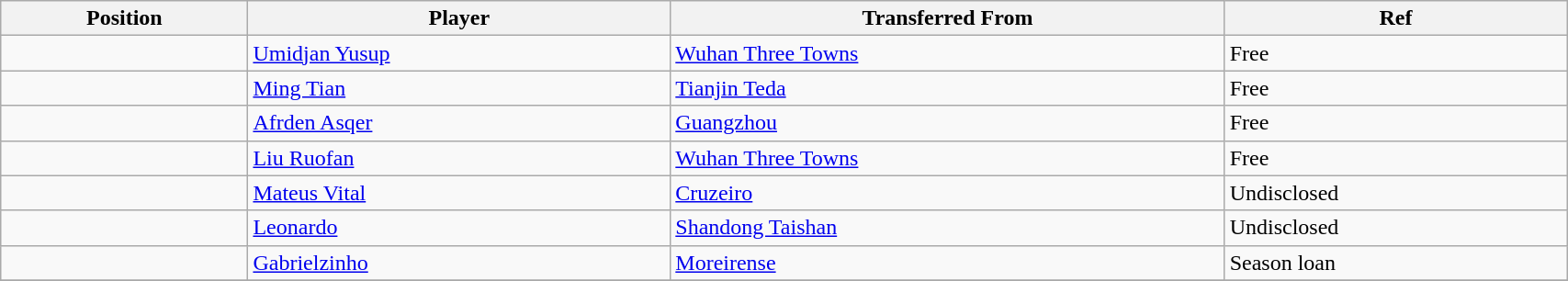<table class="wikitable sortable" style="width:90%; text-align:center; font-size:100%; text-align:left;">
<tr>
<th>Position</th>
<th>Player</th>
<th>Transferred From</th>
<th>Ref</th>
</tr>
<tr>
<td></td>
<td> <a href='#'>Umidjan Yusup</a></td>
<td> <a href='#'>Wuhan Three Towns</a></td>
<td>Free</td>
</tr>
<tr>
<td></td>
<td> <a href='#'>Ming Tian</a></td>
<td> <a href='#'>Tianjin Teda</a></td>
<td>Free </td>
</tr>
<tr>
<td></td>
<td> <a href='#'>Afrden Asqer</a></td>
<td> <a href='#'>Guangzhou</a></td>
<td>Free </td>
</tr>
<tr>
<td></td>
<td> <a href='#'>Liu Ruofan</a></td>
<td> <a href='#'>Wuhan Three Towns</a></td>
<td>Free </td>
</tr>
<tr>
<td></td>
<td> <a href='#'>Mateus Vital</a></td>
<td> <a href='#'>Cruzeiro</a></td>
<td>Undisclosed </td>
</tr>
<tr>
<td></td>
<td> <a href='#'>Leonardo</a></td>
<td> <a href='#'>Shandong Taishan</a></td>
<td>Undisclosed </td>
</tr>
<tr>
<td></td>
<td> <a href='#'>Gabrielzinho</a></td>
<td> <a href='#'>Moreirense</a></td>
<td>Season loan</td>
</tr>
<tr>
</tr>
</table>
